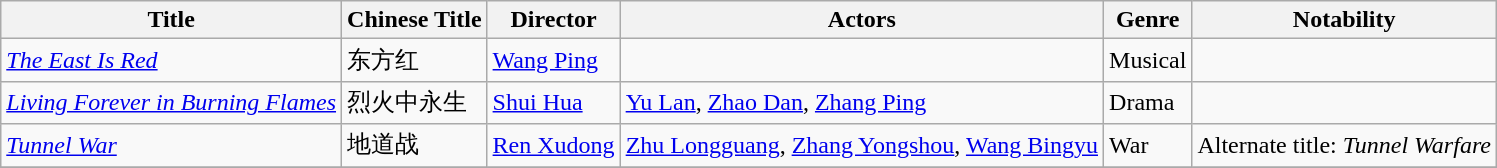<table class="wikitable">
<tr>
<th>Title</th>
<th>Chinese Title</th>
<th>Director</th>
<th>Actors</th>
<th>Genre</th>
<th>Notability</th>
</tr>
<tr>
<td><em><a href='#'>The East Is Red</a></em></td>
<td>东方红</td>
<td><a href='#'>Wang Ping</a></td>
<td></td>
<td>Musical</td>
<td></td>
</tr>
<tr>
<td><em><a href='#'>Living Forever in Burning Flames</a></em></td>
<td>烈火中永生</td>
<td><a href='#'>Shui Hua</a></td>
<td><a href='#'>Yu Lan</a>, <a href='#'>Zhao Dan</a>, <a href='#'>Zhang Ping</a></td>
<td>Drama</td>
<td></td>
</tr>
<tr>
<td><em><a href='#'>Tunnel War</a></em></td>
<td>地道战</td>
<td><a href='#'>Ren Xudong</a></td>
<td><a href='#'>Zhu Longguang</a>, <a href='#'>Zhang Yongshou</a>, <a href='#'>Wang Bingyu</a></td>
<td>War</td>
<td>Alternate title: <em>Tunnel Warfare</em></td>
</tr>
<tr>
</tr>
</table>
